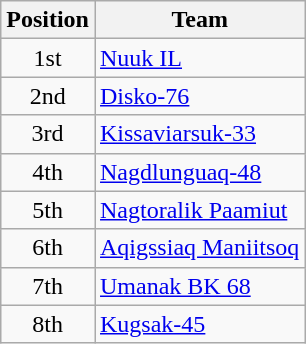<table class="wikitable">
<tr>
<th>Position</th>
<th>Team</th>
</tr>
<tr>
<td style="text-align:center">1st</td>
<td><a href='#'>Nuuk IL</a></td>
</tr>
<tr>
<td style="text-align:center">2nd</td>
<td><a href='#'>Disko-76</a></td>
</tr>
<tr>
<td style="text-align:center">3rd</td>
<td><a href='#'>Kissaviarsuk-33</a></td>
</tr>
<tr>
<td style="text-align:center">4th</td>
<td><a href='#'>Nagdlunguaq-48</a></td>
</tr>
<tr>
<td style="text-align:center">5th</td>
<td><a href='#'>Nagtoralik Paamiut</a></td>
</tr>
<tr>
<td style="text-align:center">6th</td>
<td><a href='#'>Aqigssiaq Maniitsoq</a></td>
</tr>
<tr>
<td style="text-align:center">7th</td>
<td><a href='#'>Umanak BK 68</a></td>
</tr>
<tr>
<td style="text-align:center">8th</td>
<td><a href='#'>Kugsak-45</a></td>
</tr>
</table>
